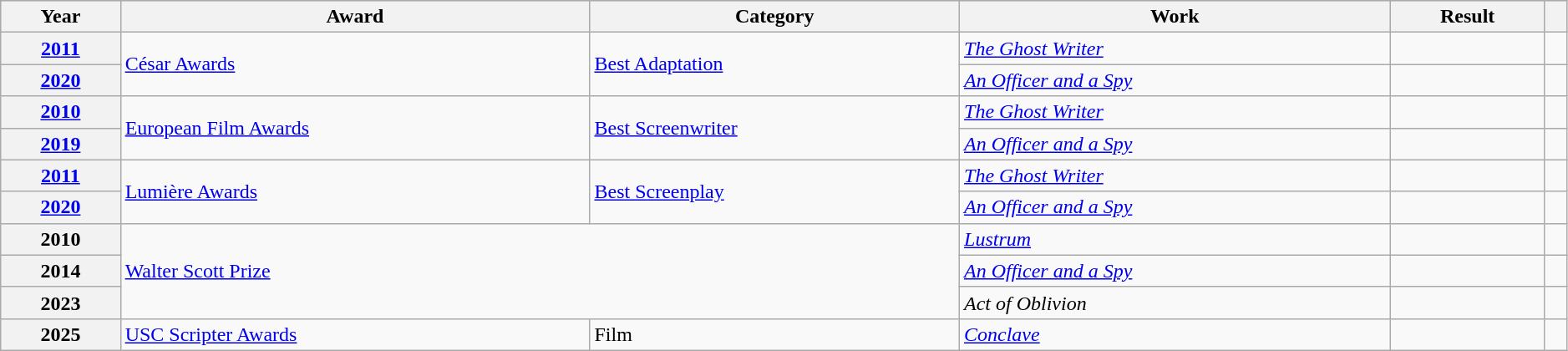<table class="wikitable sortable plainrowheaders" style="width: 99%;">
<tr style="background:#ccc; text-align:center;">
<th scope="col">Year</th>
<th scope="col">Award</th>
<th scope="col">Category</th>
<th scope="col">Work</th>
<th scope="col">Result</th>
<th scope="col"></th>
</tr>
<tr>
<th scope="row"><a href='#'>2011</a></th>
<td rowspan="2"><a href='#'>César Awards</a></td>
<td rowspan="2"><a href='#'>Best Adaptation</a></td>
<td><em><a href='#'>The Ghost Writer</a></em></td>
<td></td>
<td></td>
</tr>
<tr>
<th scope="row"><a href='#'>2020</a></th>
<td><em><a href='#'>An Officer and a Spy</a></em></td>
<td></td>
<td></td>
</tr>
<tr>
<th scope="row"><a href='#'>2010</a></th>
<td rowspan="2"><a href='#'>European Film Awards</a></td>
<td rowspan="2"><a href='#'>Best Screenwriter</a></td>
<td><em><a href='#'>The Ghost Writer</a></em></td>
<td></td>
<td></td>
</tr>
<tr>
<th scope="row"><a href='#'>2019</a></th>
<td><em><a href='#'>An Officer and a Spy</a></em></td>
<td></td>
<td></td>
</tr>
<tr>
<th scope="row"><a href='#'>2011</a></th>
<td rowspan="2"><a href='#'>Lumière Awards</a></td>
<td rowspan="2"><a href='#'>Best Screenplay</a></td>
<td><em><a href='#'>The Ghost Writer</a></em></td>
<td></td>
<td></td>
</tr>
<tr>
<th scope="row"><a href='#'>2020</a></th>
<td><em><a href='#'>An Officer and a Spy</a></em></td>
<td></td>
<td></td>
</tr>
<tr>
<th scope="row">2010</th>
<td colspan="2" rowspan="3"><a href='#'>Walter Scott Prize</a></td>
<td><em><a href='#'>Lustrum</a></em></td>
<td></td>
<td></td>
</tr>
<tr>
<th scope="row">2014</th>
<td><em><a href='#'>An Officer and a Spy</a></em></td>
<td></td>
<td></td>
</tr>
<tr>
<th scope="row">2023</th>
<td><em>Act of Oblivion</em></td>
<td></td>
<td></td>
</tr>
<tr>
<th scope="row">2025</th>
<td><a href='#'>USC Scripter Awards</a></td>
<td>Film</td>
<td><em><a href='#'>Conclave</a></em></td>
<td></td>
<td></td>
</tr>
</table>
